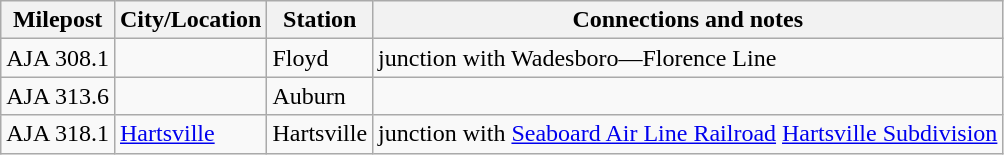<table class="wikitable">
<tr>
<th>Milepost</th>
<th>City/Location</th>
<th>Station</th>
<th>Connections and notes</th>
</tr>
<tr>
<td>AJA 308.1</td>
<td></td>
<td>Floyd</td>
<td>junction with Wadesboro—Florence Line</td>
</tr>
<tr>
<td>AJA 313.6</td>
<td></td>
<td>Auburn</td>
<td></td>
</tr>
<tr>
<td>AJA 318.1</td>
<td><a href='#'>Hartsville</a></td>
<td>Hartsville</td>
<td>junction with <a href='#'>Seaboard Air Line Railroad</a> <a href='#'>Hartsville Subdivision</a></td>
</tr>
</table>
